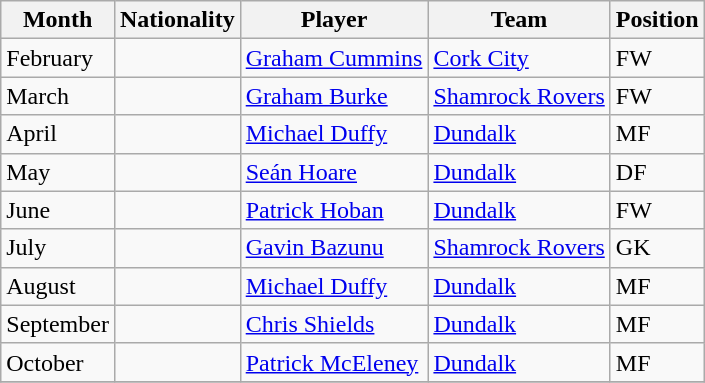<table class="wikitable sortable">
<tr>
<th>Month</th>
<th>Nationality</th>
<th>Player</th>
<th>Team</th>
<th>Position</th>
</tr>
<tr>
<td>February</td>
<td></td>
<td><a href='#'>Graham Cummins</a></td>
<td><a href='#'>Cork City</a></td>
<td>FW</td>
</tr>
<tr>
<td>March</td>
<td></td>
<td><a href='#'>Graham Burke</a></td>
<td><a href='#'>Shamrock Rovers</a></td>
<td>FW</td>
</tr>
<tr>
<td>April</td>
<td></td>
<td><a href='#'>Michael Duffy</a></td>
<td><a href='#'>Dundalk</a></td>
<td>MF</td>
</tr>
<tr>
<td>May</td>
<td></td>
<td><a href='#'>Seán Hoare</a></td>
<td><a href='#'>Dundalk</a></td>
<td>DF</td>
</tr>
<tr>
<td>June</td>
<td></td>
<td><a href='#'>Patrick Hoban</a></td>
<td><a href='#'>Dundalk</a></td>
<td>FW</td>
</tr>
<tr>
<td>July</td>
<td></td>
<td><a href='#'>Gavin Bazunu</a></td>
<td><a href='#'>Shamrock Rovers</a></td>
<td>GK</td>
</tr>
<tr>
<td>August</td>
<td></td>
<td><a href='#'>Michael Duffy</a></td>
<td><a href='#'>Dundalk</a></td>
<td>MF</td>
</tr>
<tr>
<td>September</td>
<td></td>
<td><a href='#'>Chris Shields</a></td>
<td><a href='#'>Dundalk</a></td>
<td>MF</td>
</tr>
<tr>
<td>October</td>
<td></td>
<td><a href='#'>Patrick McEleney</a></td>
<td><a href='#'>Dundalk</a></td>
<td>MF</td>
</tr>
<tr>
</tr>
</table>
